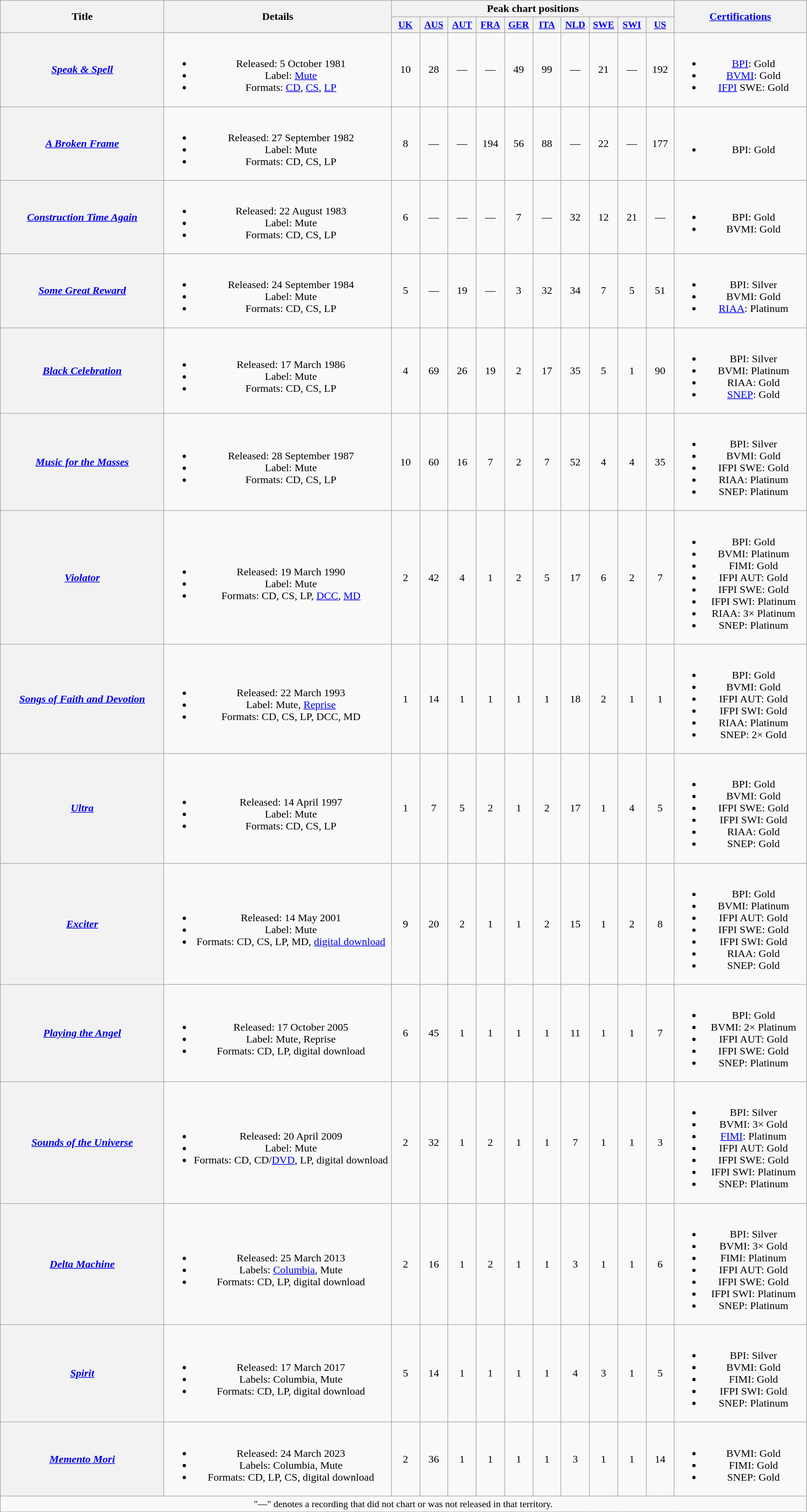<table class="wikitable plainrowheaders" style="text-align:center;">
<tr>
<th scope="col" rowspan="2" style="width:15em;">Title</th>
<th scope="col" rowspan="2" style="width:21em;">Details</th>
<th scope="col" colspan="10">Peak chart positions</th>
<th scope="col" rowspan="2" style="width:12em;"><a href='#'>Certifications</a></th>
</tr>
<tr>
<th scope="col" style="width:2.5em;font-size:90%;"><a href='#'>UK</a><br></th>
<th scope="col" style="width:2.5em;font-size:90%;"><a href='#'>AUS</a><br></th>
<th scope="col" style="width:2.5em;font-size:90%;"><a href='#'>AUT</a><br></th>
<th scope="col" style="width:2.5em;font-size:90%;"><a href='#'>FRA</a><br></th>
<th scope="col" style="width:2.5em;font-size:90%;"><a href='#'>GER</a><br></th>
<th scope="col" style="width:2.5em;font-size:90%;"><a href='#'>ITA</a><br></th>
<th scope="col" style="width:2.5em;font-size:90%;"><a href='#'>NLD</a><br></th>
<th scope="col" style="width:2.5em;font-size:90%;"><a href='#'>SWE</a><br></th>
<th scope="col" style="width:2.5em;font-size:90%;"><a href='#'>SWI</a><br></th>
<th scope="col" style="width:2.5em;font-size:90%;"><a href='#'>US</a><br></th>
</tr>
<tr>
<th scope="row"><em><a href='#'>Speak & Spell</a></em></th>
<td><br><ul><li>Released: 5 October 1981 </li><li>Label: <a href='#'>Mute</a></li><li>Formats: <a href='#'>CD</a>, <a href='#'>CS</a>, <a href='#'>LP</a></li></ul></td>
<td>10</td>
<td>28</td>
<td>—</td>
<td>—</td>
<td>49</td>
<td>99</td>
<td>—</td>
<td>21</td>
<td>—</td>
<td>192</td>
<td><br><ul><li><a href='#'>BPI</a>: Gold</li><li><a href='#'>BVMI</a>: Gold</li><li><a href='#'>IFPI</a> SWE: Gold</li></ul></td>
</tr>
<tr>
<th scope="row"><em><a href='#'>A Broken Frame</a></em></th>
<td><br><ul><li>Released: 27 September 1982 </li><li>Label: Mute</li><li>Formats: CD, CS, LP</li></ul></td>
<td>8</td>
<td>—</td>
<td>—</td>
<td>194</td>
<td>56</td>
<td>88</td>
<td>—</td>
<td>22</td>
<td>—</td>
<td>177</td>
<td><br><ul><li>BPI: Gold</li></ul></td>
</tr>
<tr>
<th scope="row"><em><a href='#'>Construction Time Again</a></em></th>
<td><br><ul><li>Released: 22 August 1983 </li><li>Label: Mute</li><li>Formats: CD, CS, LP</li></ul></td>
<td>6</td>
<td>—</td>
<td>—</td>
<td>—</td>
<td>7</td>
<td>—</td>
<td>32</td>
<td>12</td>
<td>21</td>
<td>—</td>
<td><br><ul><li>BPI: Gold</li><li>BVMI: Gold</li></ul></td>
</tr>
<tr>
<th scope="row"><em><a href='#'>Some Great Reward</a></em></th>
<td><br><ul><li>Released: 24 September 1984 </li><li>Label: Mute</li><li>Formats: CD, CS, LP</li></ul></td>
<td>5</td>
<td>—</td>
<td>19</td>
<td>—</td>
<td>3</td>
<td>32</td>
<td>34</td>
<td>7</td>
<td>5</td>
<td>51</td>
<td><br><ul><li>BPI: Silver</li><li>BVMI: Gold</li><li><a href='#'>RIAA</a>: Platinum</li></ul></td>
</tr>
<tr>
<th scope="row"><em><a href='#'>Black Celebration</a></em></th>
<td><br><ul><li>Released: 17 March 1986 </li><li>Label: Mute</li><li>Formats: CD, CS, LP</li></ul></td>
<td>4</td>
<td>69</td>
<td>26</td>
<td>19</td>
<td>2</td>
<td>17</td>
<td>35</td>
<td>5</td>
<td>1</td>
<td>90</td>
<td><br><ul><li>BPI: Silver</li><li>BVMI: Platinum</li><li>RIAA: Gold</li><li><a href='#'>SNEP</a>: Gold</li></ul></td>
</tr>
<tr>
<th scope="row"><em><a href='#'>Music for the Masses</a></em></th>
<td><br><ul><li>Released: 28 September 1987 </li><li>Label: Mute</li><li>Formats: CD, CS, LP</li></ul></td>
<td>10</td>
<td>60</td>
<td>16</td>
<td>7</td>
<td>2</td>
<td>7</td>
<td>52</td>
<td>4</td>
<td>4</td>
<td>35</td>
<td><br><ul><li>BPI: Silver</li><li>BVMI: Gold</li><li>IFPI SWE: Gold</li><li>RIAA: Platinum</li><li>SNEP: Platinum</li></ul></td>
</tr>
<tr>
<th scope="row"><em><a href='#'>Violator</a></em></th>
<td><br><ul><li>Released: 19 March 1990 </li><li>Label: Mute</li><li>Formats: CD, CS, LP, <a href='#'>DCC</a>, <a href='#'>MD</a></li></ul></td>
<td>2</td>
<td>42</td>
<td>4</td>
<td>1</td>
<td>2</td>
<td>5</td>
<td>17</td>
<td>6</td>
<td>2</td>
<td>7</td>
<td><br><ul><li>BPI: Gold</li><li>BVMI: Platinum</li><li>FIMI: Gold</li><li>IFPI AUT: Gold</li><li>IFPI SWE: Gold</li><li>IFPI SWI: Platinum</li><li>RIAA: 3× Platinum</li><li>SNEP: Platinum</li></ul></td>
</tr>
<tr>
<th scope="row"><em><a href='#'>Songs of Faith and Devotion</a></em></th>
<td><br><ul><li>Released: 22 March 1993 </li><li>Label: Mute, <a href='#'>Reprise</a></li><li>Formats: CD, CS, LP, DCC, MD</li></ul></td>
<td>1</td>
<td>14</td>
<td>1</td>
<td>1</td>
<td>1</td>
<td>1</td>
<td>18</td>
<td>2</td>
<td>1</td>
<td>1</td>
<td><br><ul><li>BPI: Gold</li><li>BVMI: Gold</li><li>IFPI AUT: Gold</li><li>IFPI SWI: Gold</li><li>RIAA: Platinum</li><li>SNEP: 2× Gold</li></ul></td>
</tr>
<tr>
<th scope="row"><em><a href='#'>Ultra</a></em></th>
<td><br><ul><li>Released: 14 April 1997 </li><li>Label: Mute</li><li>Formats: CD, CS, LP</li></ul></td>
<td>1</td>
<td>7</td>
<td>5</td>
<td>2</td>
<td>1</td>
<td>2</td>
<td>17</td>
<td>1</td>
<td>4</td>
<td>5</td>
<td><br><ul><li>BPI: Gold</li><li>BVMI: Gold</li><li>IFPI SWE: Gold</li><li>IFPI SWI: Gold</li><li>RIAA: Gold</li><li>SNEP: Gold</li></ul></td>
</tr>
<tr>
<th scope="row"><em><a href='#'>Exciter</a></em></th>
<td><br><ul><li>Released: 14 May 2001 </li><li>Label: Mute</li><li>Formats: CD, CS, LP, MD, <a href='#'>digital download</a></li></ul></td>
<td>9</td>
<td>20</td>
<td>2</td>
<td>1</td>
<td>1</td>
<td>2</td>
<td>15</td>
<td>1</td>
<td>2</td>
<td>8</td>
<td><br><ul><li>BPI: Gold</li><li>BVMI: Platinum</li><li>IFPI AUT: Gold</li><li>IFPI SWE: Gold</li><li>IFPI SWI: Gold</li><li>RIAA: Gold</li><li>SNEP: Gold</li></ul></td>
</tr>
<tr>
<th scope="row"><em><a href='#'>Playing the Angel</a></em></th>
<td><br><ul><li>Released: 17 October 2005 </li><li>Label: Mute, Reprise</li><li>Formats: CD, LP, digital download</li></ul></td>
<td>6</td>
<td>45</td>
<td>1</td>
<td>1</td>
<td>1</td>
<td>1</td>
<td>11</td>
<td>1</td>
<td>1</td>
<td>7</td>
<td><br><ul><li>BPI: Gold</li><li>BVMI: 2× Platinum</li><li>IFPI AUT: Gold</li><li>IFPI SWE: Gold</li><li>SNEP: Platinum</li></ul></td>
</tr>
<tr>
<th scope="row"><em><a href='#'>Sounds of the Universe</a></em></th>
<td><br><ul><li>Released: 20 April 2009 </li><li>Label: Mute</li><li>Formats: CD, CD/<a href='#'>DVD</a>, LP, digital download</li></ul></td>
<td>2</td>
<td>32</td>
<td>1</td>
<td>2</td>
<td>1</td>
<td>1</td>
<td>7</td>
<td>1</td>
<td>1</td>
<td>3</td>
<td><br><ul><li>BPI: Silver</li><li>BVMI: 3× Gold</li><li><a href='#'>FIMI</a>: Platinum</li><li>IFPI AUT: Gold</li><li>IFPI SWE: Gold</li><li>IFPI SWI: Platinum</li><li>SNEP: Platinum</li></ul></td>
</tr>
<tr>
<th scope="row"><em><a href='#'>Delta Machine</a></em></th>
<td><br><ul><li>Released: 25 March 2013 </li><li>Labels: <a href='#'>Columbia</a>, Mute</li><li>Formats: CD, LP, digital download</li></ul></td>
<td>2</td>
<td>16</td>
<td>1</td>
<td>2</td>
<td>1</td>
<td>1</td>
<td>3</td>
<td>1</td>
<td>1</td>
<td>6</td>
<td><br><ul><li>BPI: Silver</li><li>BVMI: 3× Gold</li><li>FIMI: Platinum</li><li>IFPI AUT: Gold</li><li>IFPI SWE: Gold</li><li>IFPI SWI: Platinum</li><li>SNEP: Platinum</li></ul></td>
</tr>
<tr>
<th scope="row"><em><a href='#'>Spirit</a></em></th>
<td><br><ul><li>Released: 17 March 2017</li><li>Labels: Columbia, Mute</li><li>Formats: CD, LP, digital download</li></ul></td>
<td>5</td>
<td>14</td>
<td>1</td>
<td>1</td>
<td>1</td>
<td>1</td>
<td>4</td>
<td>3</td>
<td>1</td>
<td>5</td>
<td><br><ul><li>BPI: Silver</li><li>BVMI: Gold</li><li>FIMI: Gold</li><li>IFPI SWI: Gold</li><li>SNEP: Platinum</li></ul></td>
</tr>
<tr>
<th scope="row"><em><a href='#'>Memento Mori</a></em></th>
<td><br><ul><li>Released: 24 March 2023</li><li>Labels: Columbia, Mute</li><li>Formats: CD, LP, CS, digital download</li></ul></td>
<td>2</td>
<td>36</td>
<td>1</td>
<td>1</td>
<td>1</td>
<td>1</td>
<td>3</td>
<td>1</td>
<td>1</td>
<td>14</td>
<td><br><ul><li>BVMI: Gold</li><li>FIMI: Gold</li><li>SNEP: Gold</li></ul></td>
</tr>
<tr>
<td colspan="13" style="font-size:90%">"—" denotes a recording that did not chart or was not released in that territory.</td>
</tr>
</table>
